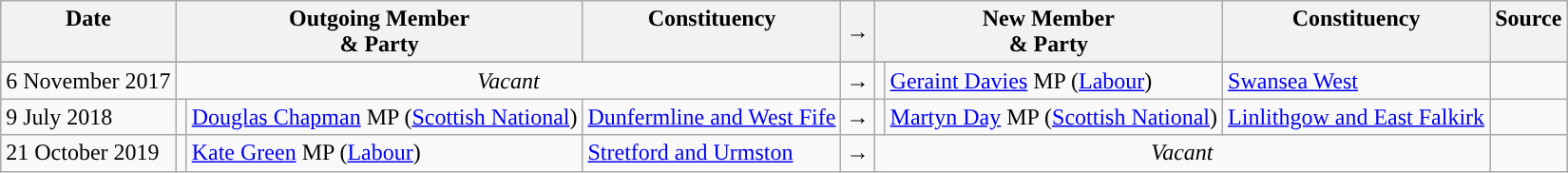<table class="wikitable">
<tr>
<th valign="top">Date</th>
<th colspan="2" valign="top">Outgoing Member<br>& Party</th>
<th valign="top">Constituency</th>
<th>→</th>
<th colspan="2" valign="top">New Member<br>& Party</th>
<th valign="top">Constituency</th>
<th valign="top">Source</th>
</tr>
<tr>
</tr>
<tr>
<td>6 November 2017</td>
<td colspan=3 style="text-align:center;"><em>Vacant</em></td>
<td>→</td>
<td style="color:inherit;background:"></td>
<td><a href='#'>Geraint Davies</a> MP (<a href='#'>Labour</a>)</td>
<td><a href='#'>Swansea West</a></td>
<td></td>
</tr>
<tr>
<td>9 July 2018</td>
<td style="color:inherit;background:"></td>
<td><a href='#'>Douglas Chapman</a> MP (<a href='#'>Scottish National</a>)</td>
<td><a href='#'>Dunfermline and West Fife</a></td>
<td>→</td>
<td style="color:inherit;background:"></td>
<td><a href='#'>Martyn Day</a> MP (<a href='#'>Scottish National</a>)</td>
<td><a href='#'>Linlithgow and East Falkirk</a></td>
<td></td>
</tr>
<tr>
<td>21 October 2019</td>
<td style="color:inherit;background:"></td>
<td><a href='#'>Kate Green</a> MP (<a href='#'>Labour</a>)</td>
<td><a href='#'>Stretford and Urmston</a></td>
<td>→</td>
<td colspan=3 style="text-align:center;"><em>Vacant</em></td>
<td></td>
</tr>
</table>
